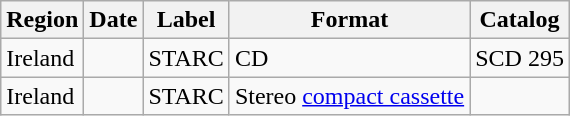<table class="wikitable">
<tr>
<th>Region</th>
<th>Date</th>
<th>Label</th>
<th>Format</th>
<th>Catalog</th>
</tr>
<tr>
<td>Ireland</td>
<td></td>
<td>STARC</td>
<td>CD</td>
<td>SCD 295</td>
</tr>
<tr>
<td>Ireland</td>
<td></td>
<td>STARC</td>
<td>Stereo <a href='#'>compact cassette</a></td>
<td></td>
</tr>
</table>
